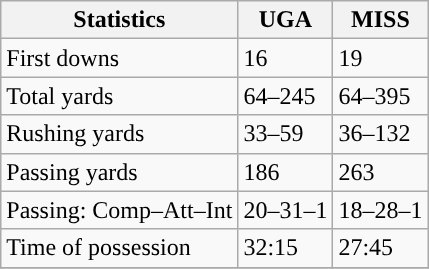<table class="wikitable" style="float: left;">
<tr>
<th>Statistics</th>
<th>UGA</th>
<th>MISS</th>
</tr>
<tr>
<td>First downs</td>
<td>16</td>
<td>19</td>
</tr>
<tr>
<td>Total yards</td>
<td>64–245</td>
<td>64–395</td>
</tr>
<tr>
<td>Rushing yards</td>
<td>33–59</td>
<td>36–132</td>
</tr>
<tr>
<td>Passing yards</td>
<td>186</td>
<td>263</td>
</tr>
<tr>
<td>Passing: Comp–Att–Int</td>
<td>20–31–1</td>
<td>18–28–1</td>
</tr>
<tr>
<td>Time of possession</td>
<td>32:15</td>
<td>27:45</td>
</tr>
<tr>
</tr>
</table>
